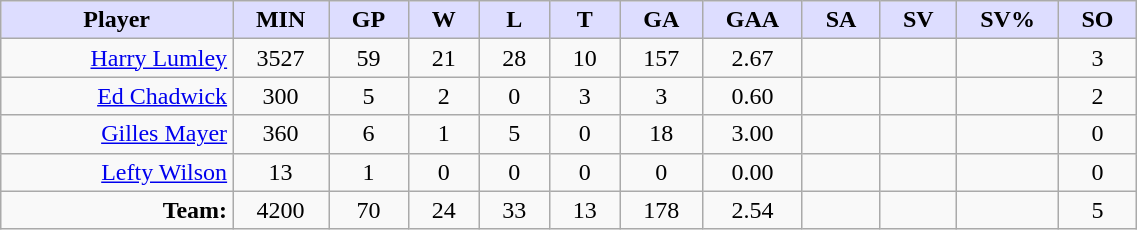<table style="width:60%;" class="wikitable sortable">
<tr>
<th style="background:#ddf; width:10%;">Player</th>
<th style="width:3%; background:#ddf;">MIN</th>
<th style="width:3%; background:#ddf;">GP</th>
<th style="width:3%; background:#ddf;">W</th>
<th style="width:3%; background:#ddf;">L</th>
<th style="width:3%; background:#ddf;">T</th>
<th style="width:3%; background:#ddf;">GA</th>
<th style="width:3%; background:#ddf;">GAA</th>
<th style="width:3%; background:#ddf;">SA</th>
<th style="width:3%; background:#ddf;">SV</th>
<th style="width:3%; background:#ddf;">SV%</th>
<th style="width:3%; background:#ddf;">SO</th>
</tr>
<tr style="text-align:center;">
<td style="text-align:right;"><a href='#'>Harry Lumley</a></td>
<td>3527</td>
<td>59</td>
<td>21</td>
<td>28</td>
<td>10</td>
<td>157</td>
<td>2.67</td>
<td></td>
<td></td>
<td></td>
<td>3</td>
</tr>
<tr style="text-align:center;">
<td style="text-align:right;"><a href='#'>Ed Chadwick</a></td>
<td>300</td>
<td>5</td>
<td>2</td>
<td>0</td>
<td>3</td>
<td>3</td>
<td>0.60</td>
<td></td>
<td></td>
<td></td>
<td>2</td>
</tr>
<tr style="text-align:center;">
<td style="text-align:right;"><a href='#'>Gilles Mayer</a></td>
<td>360</td>
<td>6</td>
<td>1</td>
<td>5</td>
<td>0</td>
<td>18</td>
<td>3.00</td>
<td></td>
<td></td>
<td></td>
<td>0</td>
</tr>
<tr style="text-align:center;">
<td style="text-align:right;"><a href='#'>Lefty Wilson</a></td>
<td>13</td>
<td>1</td>
<td>0</td>
<td>0</td>
<td>0</td>
<td>0</td>
<td>0.00</td>
<td></td>
<td></td>
<td></td>
<td>0</td>
</tr>
<tr style="text-align:center;">
<td style="text-align:right;"><strong>Team:</strong></td>
<td>4200</td>
<td>70</td>
<td>24</td>
<td>33</td>
<td>13</td>
<td>178</td>
<td>2.54</td>
<td></td>
<td></td>
<td></td>
<td>5</td>
</tr>
</table>
